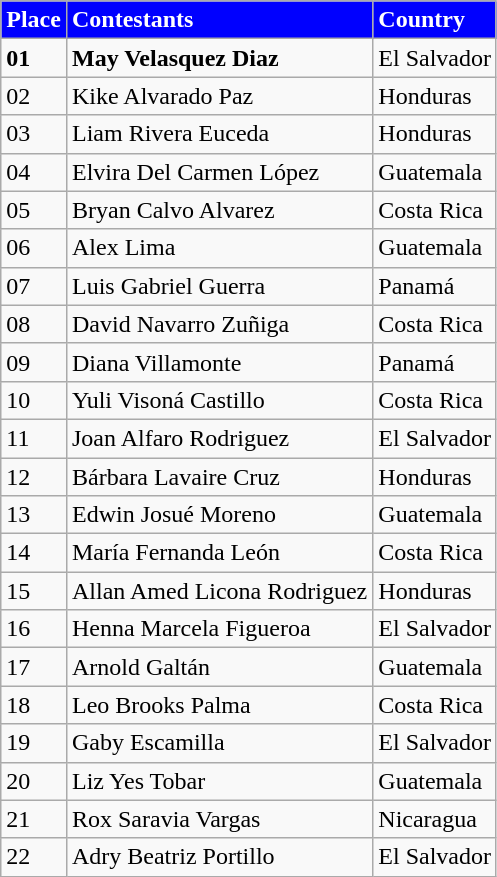<table class="wikitable">
<tr style="background:blue; color:White;">
<td><strong>Place</strong></td>
<td><strong>Contestants</strong></td>
<td><strong>Country</strong></td>
</tr>
<tr>
<td><strong>01</strong></td>
<td><strong>May Velasquez Diaz</strong></td>
<td>El Salvador</td>
</tr>
<tr>
<td>02</td>
<td>Kike Alvarado Paz</td>
<td>Honduras</td>
</tr>
<tr>
<td>03</td>
<td>Liam Rivera Euceda</td>
<td>Honduras</td>
</tr>
<tr>
<td>04</td>
<td>Elvira Del Carmen López</td>
<td>Guatemala</td>
</tr>
<tr>
<td>05</td>
<td>Bryan Calvo Alvarez</td>
<td>Costa Rica</td>
</tr>
<tr>
<td>06</td>
<td>Alex Lima</td>
<td>Guatemala</td>
</tr>
<tr>
<td>07</td>
<td>Luis Gabriel Guerra</td>
<td>Panamá</td>
</tr>
<tr>
<td>08</td>
<td>David Navarro Zuñiga</td>
<td>Costa Rica</td>
</tr>
<tr>
<td>09</td>
<td>Diana Villamonte</td>
<td>Panamá</td>
</tr>
<tr>
<td>10</td>
<td>Yuli Visoná Castillo</td>
<td>Costa Rica</td>
</tr>
<tr>
<td>11</td>
<td>Joan Alfaro Rodriguez</td>
<td>El Salvador</td>
</tr>
<tr>
<td>12</td>
<td>Bárbara Lavaire Cruz</td>
<td>Honduras</td>
</tr>
<tr>
<td>13</td>
<td>Edwin Josué Moreno</td>
<td>Guatemala</td>
</tr>
<tr>
<td>14</td>
<td>María Fernanda León</td>
<td>Costa Rica</td>
</tr>
<tr>
<td>15</td>
<td>Allan Amed Licona Rodriguez</td>
<td>Honduras</td>
</tr>
<tr>
<td>16</td>
<td>Henna Marcela Figueroa</td>
<td>El Salvador</td>
</tr>
<tr>
<td>17</td>
<td>Arnold Galtán</td>
<td>Guatemala</td>
</tr>
<tr>
<td>18</td>
<td>Leo Brooks Palma</td>
<td>Costa Rica</td>
</tr>
<tr>
<td>19</td>
<td>Gaby Escamilla</td>
<td>El Salvador</td>
</tr>
<tr>
<td>20</td>
<td>Liz Yes Tobar</td>
<td>Guatemala</td>
</tr>
<tr>
<td>21</td>
<td>Rox Saravia Vargas</td>
<td>Nicaragua</td>
</tr>
<tr>
<td>22</td>
<td>Adry Beatriz Portillo</td>
<td>El Salvador</td>
</tr>
</table>
